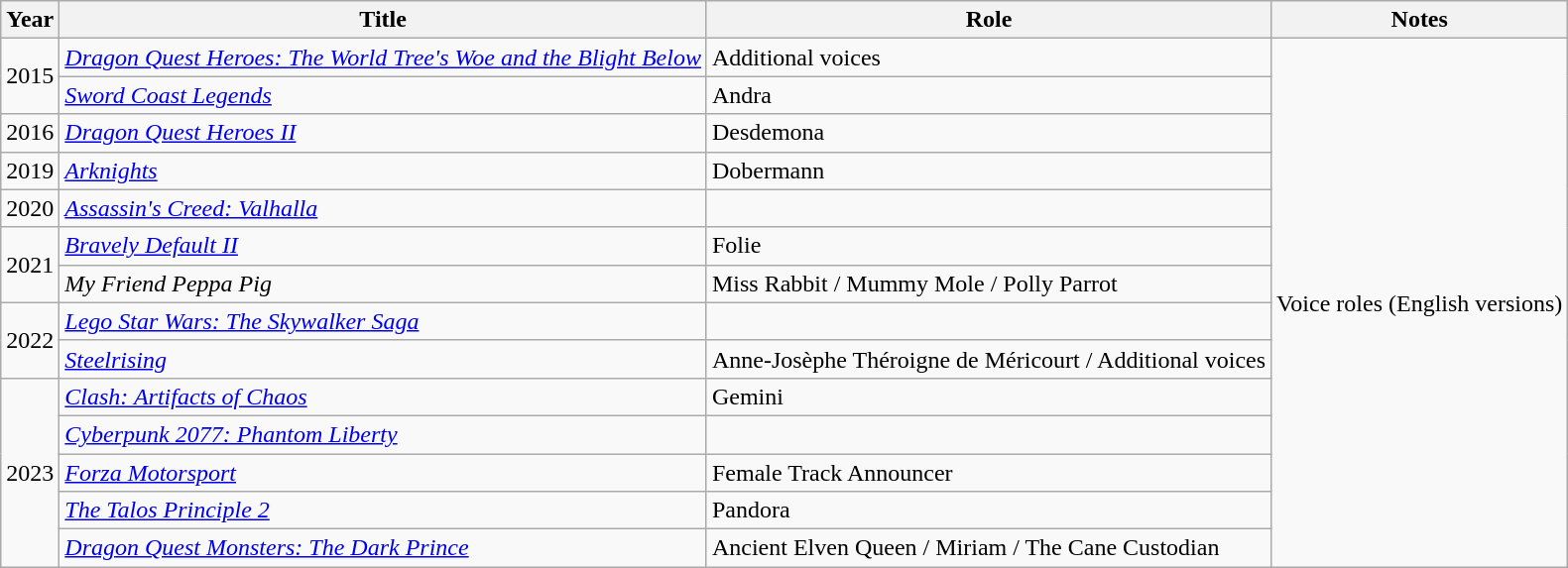<table class="wikitable" style="font-size: 100%;">
<tr>
<th>Year</th>
<th>Title</th>
<th>Role</th>
<th>Notes</th>
</tr>
<tr>
<td rowspan="2">2015</td>
<td><em><a href='#'>Dragon Quest Heroes: The World Tree's Woe and the Blight Below</a></em></td>
<td>Additional voices</td>
<td rowspan="14">Voice roles (English versions)</td>
</tr>
<tr>
<td><em><a href='#'>Sword Coast Legends</a></em></td>
<td>Andra</td>
</tr>
<tr>
<td>2016</td>
<td><em><a href='#'>Dragon Quest Heroes II</a></em></td>
<td>Desdemona</td>
</tr>
<tr>
<td>2019</td>
<td><em><a href='#'>Arknights</a></em></td>
<td>Dobermann</td>
</tr>
<tr>
<td>2020</td>
<td><em><a href='#'>Assassin's Creed: Valhalla</a></em></td>
<td></td>
</tr>
<tr>
<td rowspan="2">2021</td>
<td><em><a href='#'>Bravely Default II</a></em></td>
<td>Folie</td>
</tr>
<tr>
<td><em>My Friend Peppa Pig</em></td>
<td>Miss Rabbit / Mummy Mole / Polly Parrot</td>
</tr>
<tr>
<td rowspan="2">2022</td>
<td><em><a href='#'>Lego Star Wars: The Skywalker Saga</a></em></td>
<td></td>
</tr>
<tr>
<td><em><a href='#'>Steelrising</a></em></td>
<td>Anne-Josèphe Théroigne de Méricourt / Additional  voices</td>
</tr>
<tr>
<td rowspan="5">2023</td>
<td><em><a href='#'>Clash: Artifacts of Chaos</a></em></td>
<td>Gemini</td>
</tr>
<tr>
<td><em><a href='#'>Cyberpunk 2077: Phantom Liberty</a></em></td>
<td></td>
</tr>
<tr>
<td><em><a href='#'>Forza Motorsport</a></em></td>
<td>Female Track Announcer</td>
</tr>
<tr>
<td><em><a href='#'>The Talos Principle 2</a></em></td>
<td>Pandora</td>
</tr>
<tr>
<td><em><a href='#'>Dragon Quest Monsters: The Dark Prince</a></em></td>
<td>Ancient Elven Queen / Miriam / The Cane Custodian</td>
</tr>
</table>
